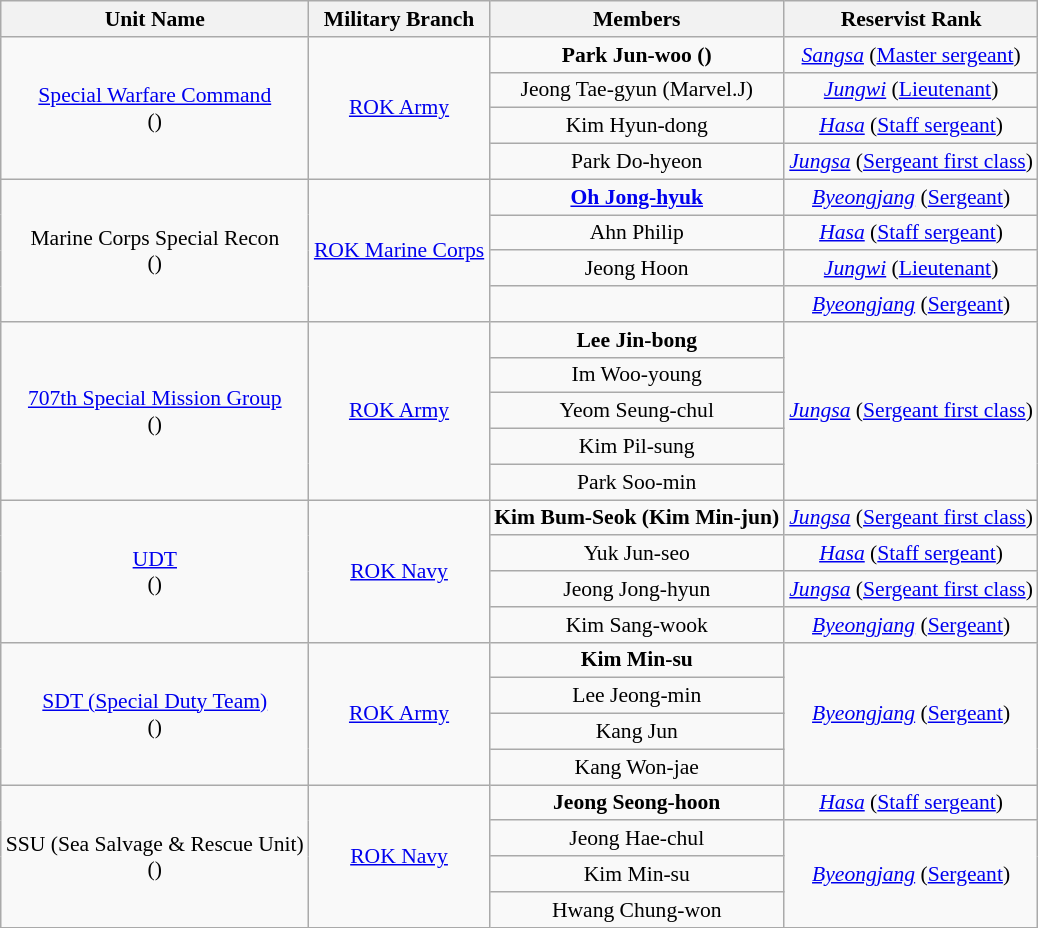<table class="wikitable mw-collapsible mw-collapsed" style="font-size:90%; text-align:center;">
<tr>
<th>Unit Name</th>
<th>Military Branch</th>
<th>Members</th>
<th>Reservist Rank</th>
</tr>
<tr>
<td rowspan="4" style="max-width:15em"><a href='#'>Special Warfare Command</a><br>()</td>
<td rowspan="4"><a href='#'>ROK Army</a></td>
<td><strong>Park Jun-woo ()</strong></td>
<td><em><a href='#'>Sangsa</a></em> (<a href='#'>Master sergeant</a>)</td>
</tr>
<tr>
<td>Jeong Tae-gyun (Marvel.J)</td>
<td><em><a href='#'>Jungwi</a></em> (<a href='#'>Lieutenant</a>)</td>
</tr>
<tr>
<td>Kim Hyun-dong</td>
<td><em><a href='#'>Hasa</a></em> (<a href='#'>Staff sergeant</a>)</td>
</tr>
<tr>
<td>Park Do-hyeon</td>
<td><em><a href='#'>Jungsa</a></em> (<a href='#'>Sergeant first class</a>)</td>
</tr>
<tr>
<td rowspan="4">Marine Corps Special Recon<br>()</td>
<td rowspan="4"><a href='#'>ROK Marine Corps</a></td>
<td><strong><a href='#'>Oh Jong-hyuk</a></strong></td>
<td><em><a href='#'>Byeongjang</a></em> (<a href='#'>Sergeant</a>)</td>
</tr>
<tr>
<td>Ahn Philip</td>
<td><em><a href='#'>Hasa</a></em> (<a href='#'>Staff sergeant</a>)</td>
</tr>
<tr>
<td>Jeong Hoon</td>
<td><em><a href='#'>Jungwi</a></em> (<a href='#'>Lieutenant</a>)</td>
</tr>
<tr>
<td></td>
<td><em><a href='#'>Byeongjang</a></em> (<a href='#'>Sergeant</a>)</td>
</tr>
<tr>
<td rowspan="5"><a href='#'>707th Special Mission Group</a><br>()</td>
<td rowspan="5"><a href='#'>ROK Army</a></td>
<td><strong>Lee Jin-bong</strong></td>
<td rowspan="5"><em><a href='#'>Jungsa</a></em> (<a href='#'>Sergeant first class</a>)</td>
</tr>
<tr>
<td>Im Woo-young</td>
</tr>
<tr>
<td>Yeom Seung-chul</td>
</tr>
<tr>
<td>Kim Pil-sung</td>
</tr>
<tr>
<td>Park Soo-min</td>
</tr>
<tr>
<td rowspan="4"><a href='#'>UDT</a><br>()</td>
<td rowspan="4"><a href='#'>ROK Navy</a></td>
<td><strong>Kim Bum-Seok (Kim Min-jun)</strong></td>
<td><em><a href='#'>Jungsa</a></em> (<a href='#'>Sergeant first class</a>)</td>
</tr>
<tr>
<td>Yuk Jun-seo</td>
<td><em><a href='#'>Hasa</a></em> (<a href='#'>Staff sergeant</a>)</td>
</tr>
<tr>
<td>Jeong Jong-hyun</td>
<td><em><a href='#'>Jungsa</a></em> (<a href='#'>Sergeant first class</a>)</td>
</tr>
<tr>
<td>Kim Sang-wook</td>
<td><em><a href='#'>Byeongjang</a></em> (<a href='#'>Sergeant</a>)</td>
</tr>
<tr>
<td rowspan="4"><a href='#'>SDT (Special Duty Team)</a><br>()</td>
<td rowspan="4"><a href='#'>ROK Army</a></td>
<td><strong>Kim Min-su</strong></td>
<td rowspan="4"><em><a href='#'>Byeongjang</a></em> (<a href='#'>Sergeant</a>)</td>
</tr>
<tr>
<td>Lee Jeong-min</td>
</tr>
<tr>
<td>Kang Jun</td>
</tr>
<tr>
<td>Kang Won-jae</td>
</tr>
<tr>
<td rowspan="4">SSU (Sea Salvage & Rescue Unit)<br>()</td>
<td rowspan="4"><a href='#'>ROK Navy</a></td>
<td><strong>Jeong Seong-hoon</strong></td>
<td><em><a href='#'>Hasa</a></em> (<a href='#'>Staff sergeant</a>)</td>
</tr>
<tr>
<td>Jeong Hae-chul</td>
<td rowspan="3"><em><a href='#'>Byeongjang</a></em> (<a href='#'>Sergeant</a>)</td>
</tr>
<tr>
<td>Kim Min-su</td>
</tr>
<tr>
<td>Hwang Chung-won</td>
</tr>
</table>
